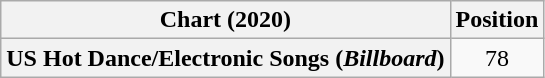<table class="wikitable plainrowheaders" style="text-align:center">
<tr>
<th scope="col">Chart (2020)</th>
<th scope="col">Position</th>
</tr>
<tr>
<th scope="row">US Hot Dance/Electronic Songs (<em>Billboard</em>)</th>
<td>78</td>
</tr>
</table>
